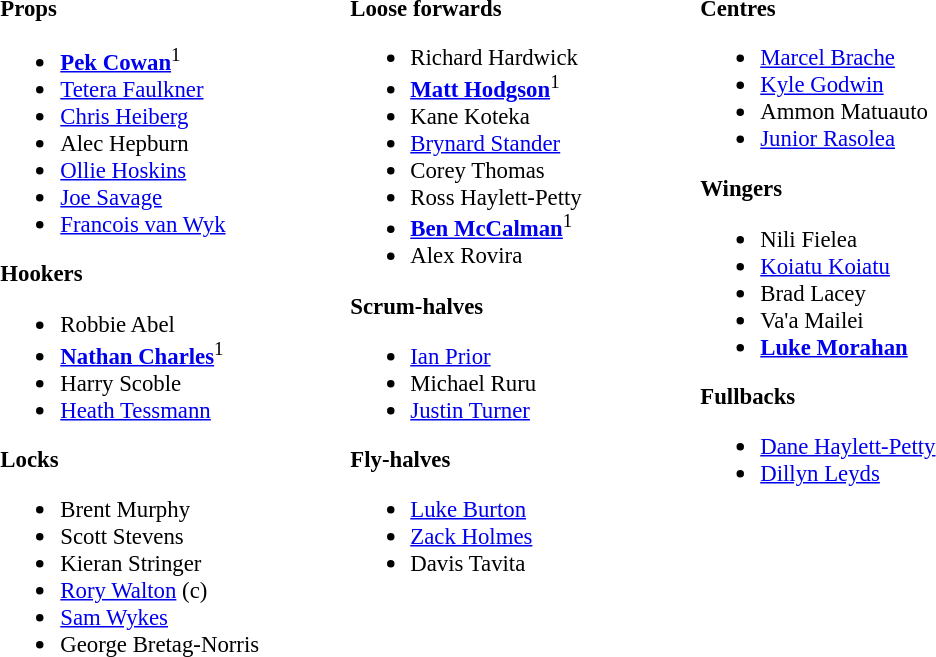<table class="toccolours" width="700" style="border-collapse: collapse;">
<tr>
<td width="3%"> </td>
<td width="30%" style="font-size: 95%;" valign="top"><br><strong>Props</strong><ul><li><strong><a href='#'>Pek Cowan</a></strong><sup>1</sup></li><li><a href='#'>Tetera Faulkner</a></li><li><a href='#'>Chris Heiberg</a></li><li>Alec Hepburn</li><li><a href='#'>Ollie Hoskins</a></li><li><a href='#'>Joe Savage</a></li><li><a href='#'>Francois van Wyk</a></li></ul><strong>Hookers</strong><ul><li>Robbie Abel</li><li><strong><a href='#'>Nathan Charles</a></strong><sup>1</sup></li><li>Harry Scoble</li><li><a href='#'>Heath Tessmann</a></li></ul><strong>Locks</strong><ul><li>Brent Murphy</li><li>Scott Stevens</li><li>Kieran Stringer</li><li><a href='#'>Rory Walton</a> (c)</li><li><a href='#'>Sam Wykes</a></li><li>George Bretag-Norris</li></ul></td>
<td width="3%"> </td>
<td width="30%" style="font-size: 95%;" valign="top"><br><strong>Loose forwards</strong><ul><li>Richard Hardwick</li><li><strong><a href='#'>Matt Hodgson</a></strong><sup>1</sup></li><li>Kane Koteka</li><li><a href='#'>Brynard Stander</a></li><li>Corey Thomas</li><li>Ross Haylett-Petty</li><li><strong><a href='#'>Ben McCalman</a></strong><sup>1</sup></li><li>Alex Rovira</li></ul><strong>Scrum-halves</strong><ul><li><a href='#'>Ian Prior</a></li><li>Michael Ruru</li><li><a href='#'>Justin Turner</a></li></ul><strong>Fly-halves</strong><ul><li><a href='#'>Luke Burton</a></li><li><a href='#'>Zack Holmes</a></li><li>Davis Tavita</li></ul></td>
<td width="3%"> </td>
<td width="30%" style="font-size: 95%;" valign="top"><br><strong>Centres</strong><ul><li><a href='#'>Marcel Brache</a></li><li><a href='#'>Kyle Godwin</a></li><li>Ammon Matuauto</li><li><a href='#'>Junior Rasolea</a></li></ul><strong>Wingers</strong><ul><li>Nili Fielea</li><li><a href='#'>Koiatu Koiatu</a></li><li>Brad Lacey</li><li>Va'a Mailei</li><li><strong><a href='#'>Luke Morahan</a></strong></li></ul><strong>Fullbacks</strong><ul><li><a href='#'>Dane Haylett-Petty</a></li><li><a href='#'>Dillyn Leyds</a></li></ul></td>
</tr>
</table>
